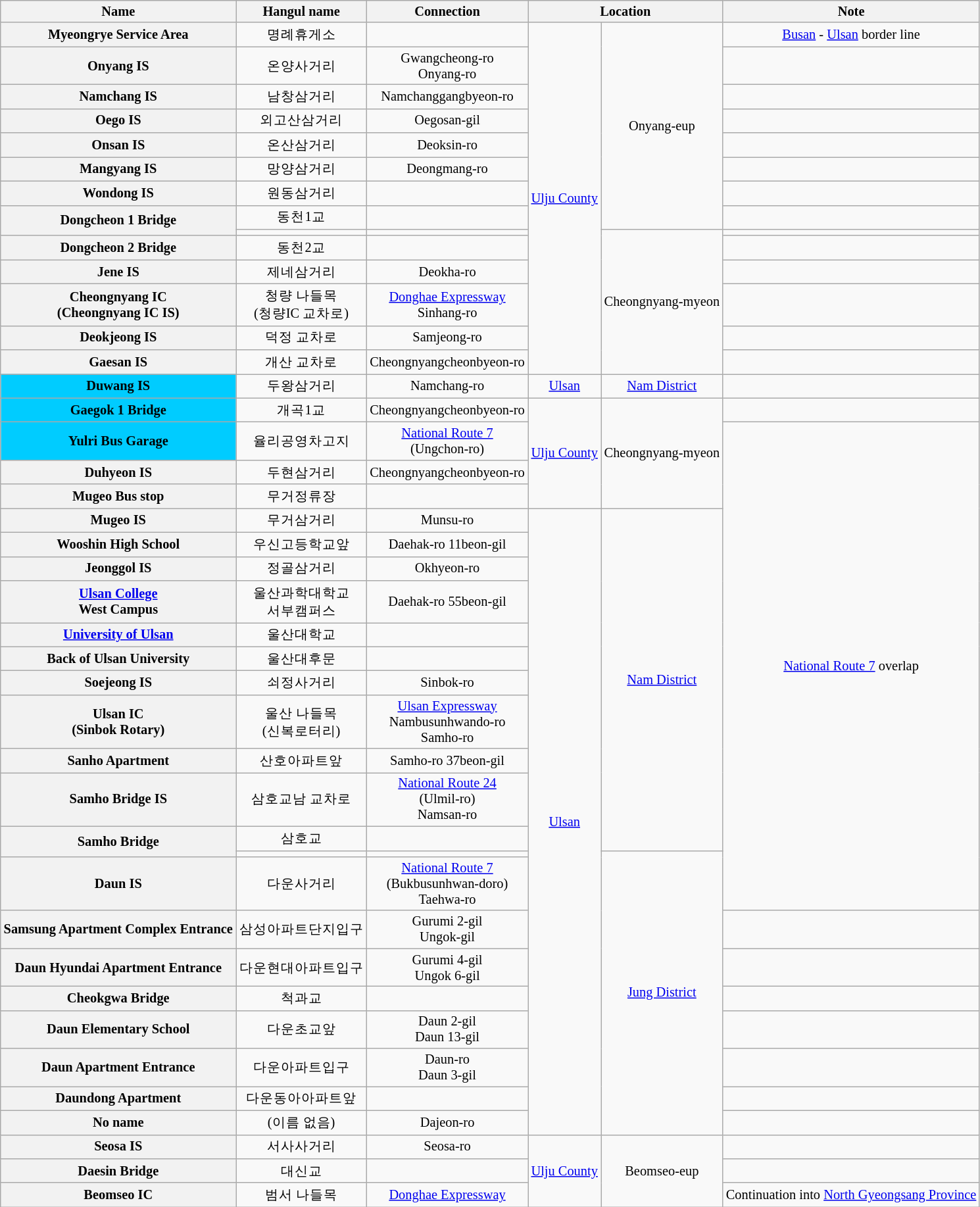<table class="wikitable" style="font-size: 85%; text-align: center;">
<tr>
<th>Name </th>
<th>Hangul name</th>
<th>Connection</th>
<th colspan="2">Location</th>
<th>Note</th>
</tr>
<tr>
<th>Myeongrye Service Area</th>
<td>명례휴게소</td>
<td></td>
<td rowspan=14><a href='#'>Ulju County</a></td>
<td rowspan=8>Onyang-eup</td>
<td><a href='#'>Busan</a> - <a href='#'>Ulsan</a> border line</td>
</tr>
<tr>
<th>Onyang IS</th>
<td>온양사거리</td>
<td>Gwangcheong-ro<br>Onyang-ro</td>
<td></td>
</tr>
<tr>
<th>Namchang IS</th>
<td>남창삼거리</td>
<td>Namchanggangbyeon-ro</td>
<td></td>
</tr>
<tr>
<th>Oego IS</th>
<td>외고산삼거리</td>
<td>Oegosan-gil</td>
<td></td>
</tr>
<tr>
<th>Onsan IS</th>
<td>온산삼거리</td>
<td>Deoksin-ro</td>
<td></td>
</tr>
<tr>
<th>Mangyang IS</th>
<td>망양삼거리</td>
<td>Deongmang-ro</td>
<td></td>
</tr>
<tr>
<th>Wondong IS</th>
<td>원동삼거리</td>
<td></td>
<td></td>
</tr>
<tr>
<th rowspan=2>Dongcheon 1 Bridge</th>
<td>동천1교</td>
<td></td>
<td></td>
</tr>
<tr>
<td></td>
<td></td>
<td rowspan=6>Cheongnyang-myeon</td>
<td></td>
</tr>
<tr>
<th>Dongcheon 2 Bridge</th>
<td>동천2교</td>
<td></td>
<td></td>
</tr>
<tr>
<th>Jene IS</th>
<td>제네삼거리</td>
<td>Deokha-ro</td>
<td></td>
</tr>
<tr>
<th>Cheongnyang IC<br>(Cheongnyang IC IS)</th>
<td>청량 나들목<br>(청량IC 교차로)</td>
<td><a href='#'>Donghae Expressway</a><br>Sinhang-ro</td>
<td></td>
</tr>
<tr>
<th>Deokjeong IS</th>
<td>덕정 교차로</td>
<td>Samjeong-ro</td>
<td></td>
</tr>
<tr>
<th>Gaesan IS</th>
<td>개산 교차로</td>
<td>Cheongnyangcheonbyeon-ro</td>
<td></td>
</tr>
<tr>
<th style="background-color: #00CCFF;">Duwang IS</th>
<td>두왕삼거리</td>
<td>Namchang-ro</td>
<td><a href='#'>Ulsan</a></td>
<td><a href='#'>Nam District</a></td>
<td></td>
</tr>
<tr>
<th style="background-color: #00CCFF;">Gaegok 1 Bridge</th>
<td>개곡1교</td>
<td>Cheongnyangcheonbyeon-ro</td>
<td rowspan=4><a href='#'>Ulju County</a></td>
<td rowspan=4>Cheongnyang-myeon</td>
<td></td>
</tr>
<tr>
<th style="background-color: #00CCFF;">Yulri Bus Garage</th>
<td>율리공영차고지</td>
<td><a href='#'>National Route 7</a><br>(Ungchon-ro)</td>
<td rowspan=16><a href='#'>National Route 7</a> overlap</td>
</tr>
<tr>
<th>Duhyeon IS</th>
<td>두현삼거리</td>
<td>Cheongnyangcheonbyeon-ro</td>
</tr>
<tr>
<th>Mugeo Bus stop</th>
<td>무거정류장</td>
<td></td>
</tr>
<tr>
<th>Mugeo IS</th>
<td>무거삼거리</td>
<td>Munsu-ro</td>
<td rowspan=20><a href='#'>Ulsan</a></td>
<td rowspan=11><a href='#'>Nam District</a></td>
</tr>
<tr>
<th>Wooshin High School</th>
<td>우신고등학교앞</td>
<td>Daehak-ro 11beon-gil</td>
</tr>
<tr>
<th>Jeonggol IS</th>
<td>정골삼거리</td>
<td>Okhyeon-ro</td>
</tr>
<tr>
<th><a href='#'>Ulsan College</a><br>West Campus</th>
<td>울산과학대학교<br>서부캠퍼스</td>
<td>Daehak-ro 55beon-gil</td>
</tr>
<tr>
<th><a href='#'>University of Ulsan</a></th>
<td>울산대학교</td>
<td></td>
</tr>
<tr>
<th>Back of Ulsan University</th>
<td>울산대후문</td>
<td></td>
</tr>
<tr>
<th>Soejeong IS</th>
<td>쇠정사거리</td>
<td>Sinbok-ro</td>
</tr>
<tr>
<th>Ulsan IC<br>(Sinbok Rotary)</th>
<td>울산 나들목<br>(신복로터리)</td>
<td><a href='#'>Ulsan Expressway</a><br>Nambusunhwando-ro<br>Samho-ro</td>
</tr>
<tr>
<th>Sanho Apartment</th>
<td>산호아파트앞</td>
<td>Samho-ro 37beon-gil</td>
</tr>
<tr>
<th>Samho Bridge IS</th>
<td>삼호교남 교차로</td>
<td><a href='#'>National Route 24</a><br>(Ulmil-ro)<br>Namsan-ro</td>
</tr>
<tr>
<th rowspan=2>Samho Bridge</th>
<td>삼호교</td>
<td></td>
</tr>
<tr>
<td></td>
<td></td>
<td rowspan=9><a href='#'>Jung District</a></td>
</tr>
<tr>
<th>Daun IS</th>
<td>다운사거리</td>
<td><a href='#'>National Route 7</a><br>(Bukbusunhwan-doro)<br>Taehwa-ro</td>
</tr>
<tr>
<th>Samsung Apartment Complex Entrance</th>
<td>삼성아파트단지입구</td>
<td>Gurumi 2-gil<br>Ungok-gil</td>
<td></td>
</tr>
<tr>
<th>Daun Hyundai Apartment Entrance</th>
<td>다운현대아파트입구</td>
<td>Gurumi 4-gil<br>Ungok 6-gil</td>
<td></td>
</tr>
<tr>
<th>Cheokgwa Bridge</th>
<td>척과교</td>
<td></td>
<td></td>
</tr>
<tr>
<th>Daun Elementary School</th>
<td>다운초교앞</td>
<td>Daun 2-gil<br>Daun 13-gil</td>
<td></td>
</tr>
<tr>
<th>Daun Apartment Entrance</th>
<td>다운아파트입구</td>
<td>Daun-ro<br>Daun 3-gil</td>
<td></td>
</tr>
<tr>
<th>Daundong Apartment</th>
<td>다운동아아파트앞</td>
<td></td>
<td></td>
</tr>
<tr>
<th>No name</th>
<td>(이름 없음)</td>
<td>Dajeon-ro</td>
<td></td>
</tr>
<tr>
<th>Seosa IS</th>
<td>서사사거리</td>
<td>Seosa-ro</td>
<td rowspan=3><a href='#'>Ulju County</a></td>
<td rowspan=3>Beomseo-eup</td>
<td></td>
</tr>
<tr>
<th>Daesin Bridge</th>
<td>대신교</td>
<td></td>
<td></td>
</tr>
<tr>
<th>Beomseo IC</th>
<td>범서 나들목</td>
<td><a href='#'>Donghae Expressway</a></td>
<td>Continuation into <a href='#'>North Gyeongsang Province</a></td>
</tr>
</table>
